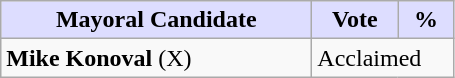<table class="wikitable">
<tr>
<th style="background:#ddf; width:200px;">Mayoral Candidate</th>
<th style="background:#ddf; width:50px;">Vote</th>
<th style="background:#ddf; width:30px;">%</th>
</tr>
<tr>
<td><strong>Mike Konoval</strong> (X)</td>
<td colspan="2">Acclaimed</td>
</tr>
</table>
